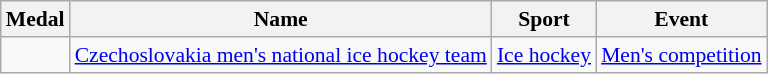<table class="wikitable sortable" style="font-size:90%">
<tr>
<th>Medal</th>
<th>Name</th>
<th>Sport</th>
<th>Event</th>
</tr>
<tr>
<td></td>
<td><a href='#'>Czechoslovakia men's national ice hockey team</a><br></td>
<td><a href='#'>Ice hockey</a></td>
<td><a href='#'>Men's competition</a></td>
</tr>
</table>
